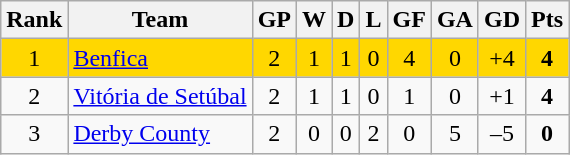<table class="wikitable" style="text-align: center;">
<tr>
<th>Rank</th>
<th>Team</th>
<th>GP</th>
<th>W</th>
<th>D</th>
<th>L</th>
<th>GF</th>
<th>GA</th>
<th>GD</th>
<th>Pts</th>
</tr>
<tr bgcolor="gold">
<td>1</td>
<td align="left"> <a href='#'>Benfica</a></td>
<td>2</td>
<td>1</td>
<td>1</td>
<td>0</td>
<td>4</td>
<td>0</td>
<td>+4</td>
<td><strong>4</strong></td>
</tr>
<tr>
<td>2</td>
<td align="left"> <a href='#'>Vitória de Setúbal</a></td>
<td>2</td>
<td>1</td>
<td>1</td>
<td>0</td>
<td>1</td>
<td>0</td>
<td>+1</td>
<td><strong>4</strong></td>
</tr>
<tr>
<td>3</td>
<td align="left"> <a href='#'>Derby County</a></td>
<td>2</td>
<td>0</td>
<td>0</td>
<td>2</td>
<td>0</td>
<td>5</td>
<td>–5</td>
<td><strong>0</strong></td>
</tr>
</table>
